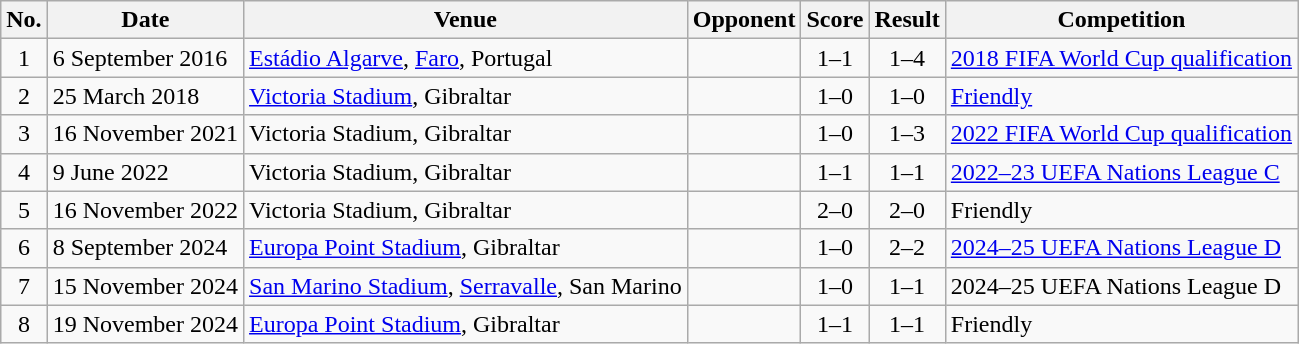<table class="wikitable sortable">
<tr>
<th scope=col>No.</th>
<th scope=col>Date</th>
<th scope=col>Venue</th>
<th scope=col>Opponent</th>
<th scope=col>Score</th>
<th scope=col>Result</th>
<th scope=col>Competition</th>
</tr>
<tr>
<td style="text-align:center">1</td>
<td>6 September 2016</td>
<td><a href='#'>Estádio Algarve</a>, <a href='#'>Faro</a>, Portugal</td>
<td></td>
<td style="text-align:center">1–1</td>
<td style="text-align:center">1–4</td>
<td><a href='#'>2018 FIFA World Cup qualification</a></td>
</tr>
<tr>
<td style="text-align:center">2</td>
<td>25 March 2018</td>
<td><a href='#'>Victoria Stadium</a>, Gibraltar</td>
<td></td>
<td style="text-align:center">1–0</td>
<td style="text-align:center">1–0</td>
<td><a href='#'>Friendly</a></td>
</tr>
<tr>
<td style="text-align:center">3</td>
<td>16 November 2021</td>
<td>Victoria Stadium, Gibraltar</td>
<td></td>
<td style="text-align:center">1–0</td>
<td style="text-align:center">1–3</td>
<td><a href='#'>2022 FIFA World Cup qualification</a></td>
</tr>
<tr>
<td style="text-align:center">4</td>
<td>9 June 2022</td>
<td>Victoria Stadium, Gibraltar</td>
<td></td>
<td style="text-align:center">1–1</td>
<td style="text-align:center">1–1</td>
<td><a href='#'>2022–23 UEFA Nations League C</a></td>
</tr>
<tr>
<td style="text-align:center">5</td>
<td>16 November 2022</td>
<td>Victoria Stadium, Gibraltar</td>
<td></td>
<td style="text-align:center">2–0</td>
<td style="text-align:center">2–0</td>
<td>Friendly</td>
</tr>
<tr>
<td style="text-align:center">6</td>
<td>8 September 2024</td>
<td><a href='#'>Europa Point Stadium</a>, Gibraltar</td>
<td></td>
<td style="text-align:center">1–0</td>
<td style="text-align:center">2–2</td>
<td><a href='#'>2024–25 UEFA Nations League D</a></td>
</tr>
<tr>
<td style="text-align:center">7</td>
<td>15 November 2024</td>
<td><a href='#'>San Marino Stadium</a>, <a href='#'>Serravalle</a>, San Marino</td>
<td></td>
<td style="text-align:center">1–0</td>
<td style="text-align:center">1–1</td>
<td>2024–25 UEFA Nations League D</td>
</tr>
<tr>
<td style="text-align:center">8</td>
<td>19 November 2024</td>
<td><a href='#'>Europa Point Stadium</a>, Gibraltar</td>
<td></td>
<td style="text-align:center">1–1</td>
<td style="text-align:center">1–1</td>
<td>Friendly</td>
</tr>
</table>
